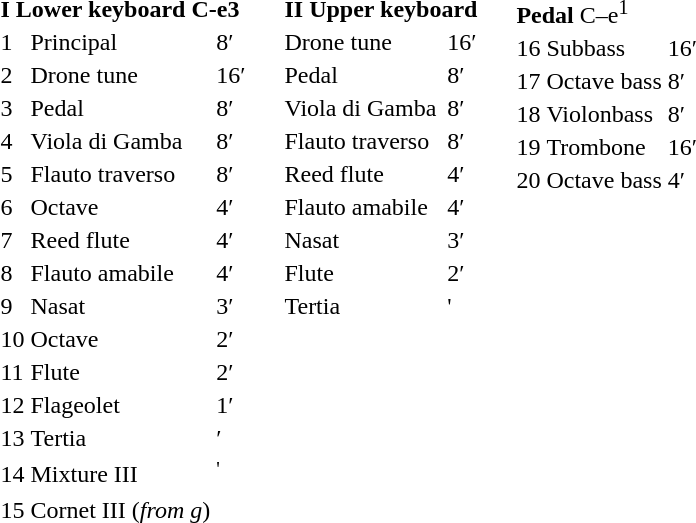<table cellpadding="10" cellspacing="0" border="0" style="border-collapse:collapse;">
<tr>
<td style="vertical-align:top"><br><table border="0">
<tr>
<td colspan="4"><strong>I Lower keyboard C-e3</strong><br></td>
</tr>
<tr>
<td>1</td>
<td>Principal</td>
<td>8′</td>
</tr>
<tr>
<td>2</td>
<td>Drone tune</td>
<td>16′</td>
</tr>
<tr>
<td>3</td>
<td>Pedal</td>
<td>8′</td>
</tr>
<tr>
<td>4</td>
<td>Viola di Gamba</td>
<td>8′</td>
</tr>
<tr>
<td>5</td>
<td>Flauto traverso</td>
<td>8′</td>
</tr>
<tr>
<td>6</td>
<td>Octave</td>
<td>4′</td>
</tr>
<tr>
<td>7</td>
<td>Reed flute</td>
<td>4′</td>
</tr>
<tr>
<td>8</td>
<td>Flauto amabile</td>
<td>4′</td>
</tr>
<tr>
<td>9</td>
<td>Nasat</td>
<td>3′</td>
</tr>
<tr>
<td>10</td>
<td>Octave</td>
<td>2′</td>
</tr>
<tr>
<td>11</td>
<td>Flute</td>
<td>2′</td>
</tr>
<tr>
<td>12</td>
<td>Flageolet</td>
<td>1′</td>
</tr>
<tr>
<td>13</td>
<td>Tertia</td>
<td>′</td>
</tr>
<tr>
<td>14</td>
<td>Mixture III</td>
<td><sup>'</sup></td>
</tr>
<tr>
<td>15</td>
<td>Cornet III (<em>from g</em>)</td>
<td></td>
</tr>
<tr>
<td></td>
</tr>
</table>
</td>
<td style="vertical-align:top"><br><table border="0">
<tr>
<td colspan="2"><strong>II Upper keyboard</strong><br></td>
</tr>
<tr>
<td>Drone tune</td>
<td>16′</td>
</tr>
<tr>
<td>Pedal</td>
<td>8′</td>
</tr>
<tr>
<td>Viola di Gamba</td>
<td>8′</td>
</tr>
<tr>
<td>Flauto traverso</td>
<td>8′</td>
</tr>
<tr>
<td>Reed flute</td>
<td>4′</td>
</tr>
<tr>
<td>Flauto amabile</td>
<td>4′</td>
</tr>
<tr>
<td>Nasat</td>
<td>3′</td>
</tr>
<tr>
<td>Flute</td>
<td>2′</td>
</tr>
<tr>
<td>Tertia</td>
<td>'</td>
</tr>
<tr>
<td></td>
</tr>
</table>
</td>
<td style="vertical-align:top"><br><table border="0">
<tr>
<td colspan="4"><strong>Pedal</strong> C–e<sup>1</sup><br></td>
</tr>
<tr>
<td>16</td>
<td>Subbass</td>
<td>16′</td>
</tr>
<tr>
<td>17</td>
<td>Octave bass</td>
<td>8′</td>
</tr>
<tr>
<td>18</td>
<td>Violonbass</td>
<td>8′</td>
</tr>
<tr>
<td>19</td>
<td>Trombone</td>
<td>16′</td>
</tr>
<tr>
<td>20</td>
<td>Octave bass</td>
<td>4′</td>
</tr>
</table>
</td>
</tr>
</table>
